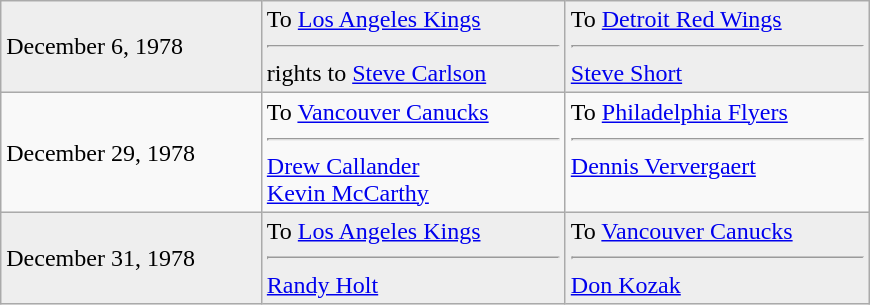<table class="wikitable" style="border:1px solid #999; width:580px;">
<tr style="background:#eee;">
<td>December 6, 1978</td>
<td valign="top">To <a href='#'>Los Angeles Kings</a><hr>rights to <a href='#'>Steve Carlson</a></td>
<td valign="top">To <a href='#'>Detroit Red Wings</a><hr><a href='#'>Steve Short</a></td>
</tr>
<tr>
<td>December 29, 1978</td>
<td valign="top">To <a href='#'>Vancouver Canucks</a><hr><a href='#'>Drew Callander</a><br><a href='#'>Kevin McCarthy</a></td>
<td valign="top">To <a href='#'>Philadelphia Flyers</a><hr><a href='#'>Dennis Ververgaert</a></td>
</tr>
<tr style="background:#eee;">
<td>December 31, 1978</td>
<td valign="top">To <a href='#'>Los Angeles Kings</a><hr><a href='#'>Randy Holt</a></td>
<td valign="top">To <a href='#'>Vancouver Canucks</a><hr><a href='#'>Don Kozak</a></td>
</tr>
</table>
